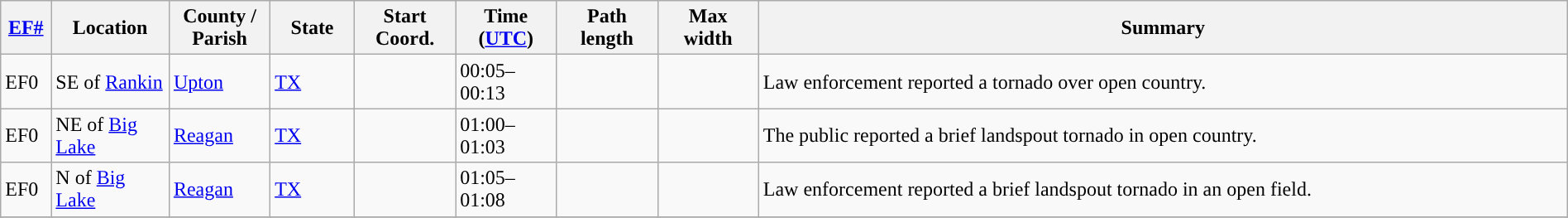<table class="wikitable sortable" style="width:100%;">
<tr>
<th scope="col"  style="width:3%; text-align:center;"><a href='#'>EF#</a></th>
<th scope="col"  style="width:7%; text-align:center;" class="unsortable">Location</th>
<th scope="col"  style="width:6%; text-align:center;" class="unsortable">County / Parish</th>
<th scope="col"  style="width:5%; text-align:center;">State</th>
<th scope="col"  style="width:6%; text-align:center;">Start Coord.</th>
<th scope="col"  style="width:6%; text-align:center;">Time (<a href='#'>UTC</a>)</th>
<th scope="col"  style="width:6%; text-align:center;">Path length</th>
<th scope="col"  style="width:6%; text-align:center;">Max width</th>
<th scope="col" class="unsortable" style="width:48%; text-align:center;">Summary</th>
</tr>
<tr>
<td>EF0</td>
<td>SE of <a href='#'>Rankin</a></td>
<td><a href='#'>Upton</a></td>
<td><a href='#'>TX</a></td>
<td></td>
<td>00:05–00:13</td>
<td></td>
<td></td>
<td>Law enforcement reported a tornado over open country.</td>
</tr>
<tr>
<td>EF0</td>
<td>NE of <a href='#'>Big Lake</a></td>
<td><a href='#'>Reagan</a></td>
<td><a href='#'>TX</a></td>
<td></td>
<td>01:00–01:03</td>
<td></td>
<td></td>
<td>The public reported a brief landspout tornado in open country.</td>
</tr>
<tr>
<td>EF0</td>
<td>N of <a href='#'>Big Lake</a></td>
<td><a href='#'>Reagan</a></td>
<td><a href='#'>TX</a></td>
<td></td>
<td>01:05–01:08</td>
<td></td>
<td></td>
<td>Law enforcement reported a brief landspout tornado in an open field.</td>
</tr>
<tr>
</tr>
</table>
